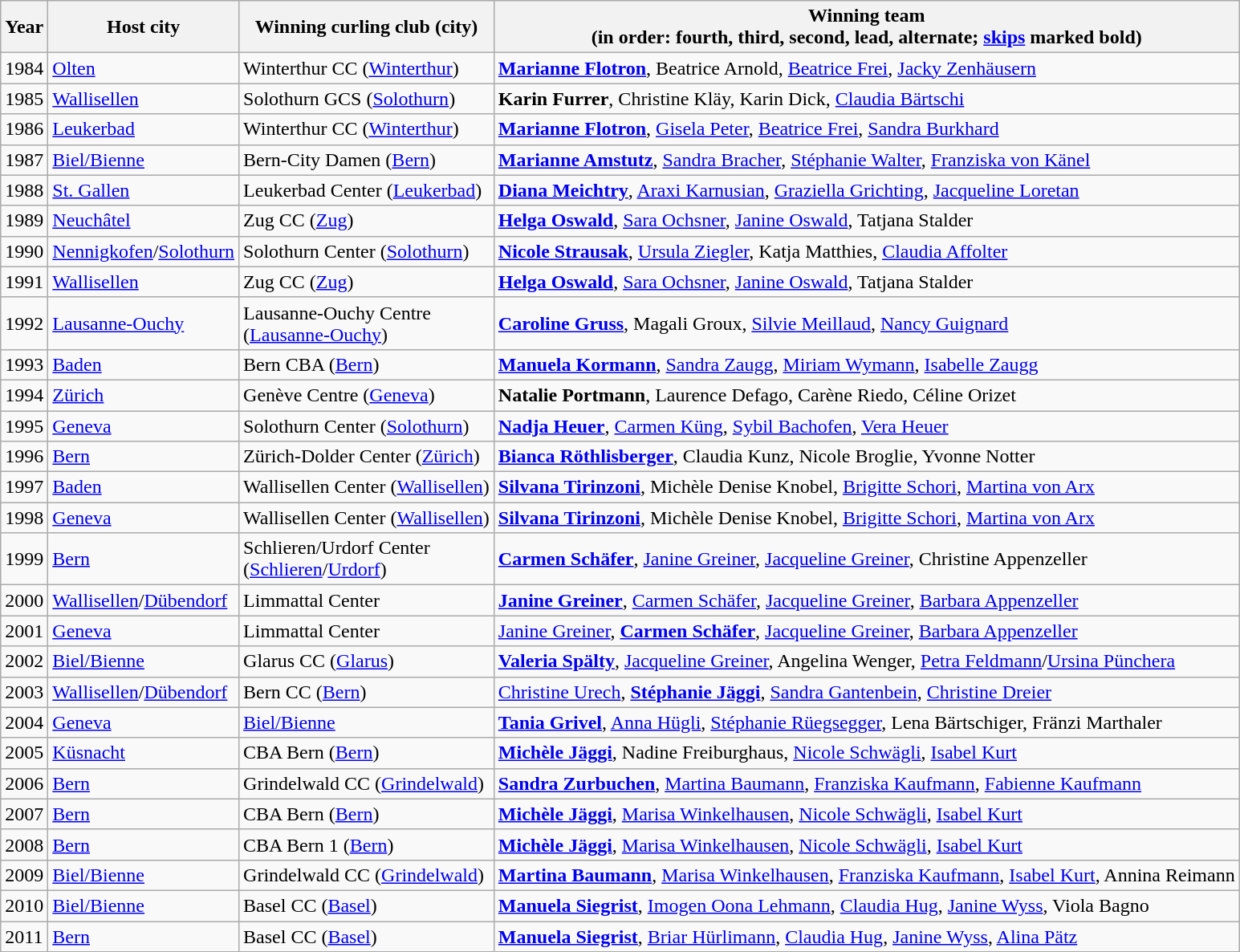<table class="wikitable" border="1">
<tr>
<th scope="col">Year</th>
<th scope="col">Host city</th>
<th scope="col">Winning curling club (city)</th>
<th scope="col">Winning team<br>(in order: fourth, third, second, lead, alternate; <a href='#'>skips</a> marked bold)</th>
</tr>
<tr>
<td>1984</td>
<td><a href='#'>Olten</a></td>
<td>Winterthur CC (<a href='#'>Winterthur</a>)</td>
<td><strong><a href='#'>Marianne Flotron</a></strong>, Beatrice Arnold, <a href='#'>Beatrice Frei</a>, <a href='#'>Jacky Zenhäusern</a></td>
</tr>
<tr>
<td>1985</td>
<td><a href='#'>Wallisellen</a></td>
<td>Solothurn GCS (<a href='#'>Solothurn</a>)</td>
<td><strong>Karin Furrer</strong>, Christine Kläy, Karin Dick, <a href='#'>Claudia Bärtschi</a></td>
</tr>
<tr>
<td>1986</td>
<td><a href='#'>Leukerbad</a></td>
<td>Winterthur CC (<a href='#'>Winterthur</a>)</td>
<td><strong><a href='#'>Marianne Flotron</a></strong>, <a href='#'>Gisela Peter</a>, <a href='#'>Beatrice Frei</a>, <a href='#'>Sandra Burkhard</a></td>
</tr>
<tr>
<td>1987</td>
<td><a href='#'>Biel/Bienne</a></td>
<td>Bern-City Damen (<a href='#'>Bern</a>)</td>
<td><strong><a href='#'>Marianne Amstutz</a></strong>, <a href='#'>Sandra Bracher</a>, <a href='#'>Stéphanie Walter</a>, <a href='#'>Franziska von Känel</a></td>
</tr>
<tr>
<td>1988</td>
<td><a href='#'>St. Gallen</a></td>
<td>Leukerbad Center (<a href='#'>Leukerbad</a>)</td>
<td><strong><a href='#'>Diana Meichtry</a></strong>, <a href='#'>Araxi Karnusian</a>, <a href='#'>Graziella Grichting</a>, <a href='#'>Jacqueline Loretan</a></td>
</tr>
<tr>
<td>1989</td>
<td><a href='#'>Neuchâtel</a></td>
<td>Zug CC (<a href='#'>Zug</a>)</td>
<td><strong><a href='#'>Helga Oswald</a></strong>, <a href='#'>Sara Ochsner</a>, <a href='#'>Janine Oswald</a>, Tatjana Stalder</td>
</tr>
<tr>
<td>1990</td>
<td><a href='#'>Nennigkofen</a>/<a href='#'>Solothurn</a></td>
<td>Solothurn Center (<a href='#'>Solothurn</a>)</td>
<td><strong><a href='#'>Nicole Strausak</a></strong>, <a href='#'>Ursula Ziegler</a>, Katja Matthies, <a href='#'>Claudia Affolter</a></td>
</tr>
<tr>
<td>1991</td>
<td><a href='#'>Wallisellen</a></td>
<td>Zug CC (<a href='#'>Zug</a>)</td>
<td><strong><a href='#'>Helga Oswald</a></strong>, <a href='#'>Sara Ochsner</a>, <a href='#'>Janine Oswald</a>, Tatjana Stalder</td>
</tr>
<tr>
<td>1992</td>
<td><a href='#'>Lausanne-Ouchy</a></td>
<td>Lausanne-Ouchy Centre<br>(<a href='#'>Lausanne-Ouchy</a>)</td>
<td><strong><a href='#'>Caroline Gruss</a></strong>, Magali Groux, <a href='#'>Silvie Meillaud</a>, <a href='#'>Nancy Guignard</a></td>
</tr>
<tr>
<td>1993</td>
<td><a href='#'>Baden</a></td>
<td>Bern CBA (<a href='#'>Bern</a>)</td>
<td><strong><a href='#'>Manuela Kormann</a></strong>, <a href='#'>Sandra Zaugg</a>, <a href='#'>Miriam Wymann</a>, <a href='#'>Isabelle Zaugg</a></td>
</tr>
<tr>
<td>1994</td>
<td><a href='#'>Zürich</a></td>
<td>Genève Centre (<a href='#'>Geneva</a>)</td>
<td><strong>Natalie Portmann</strong>, Laurence Defago, Carène Riedo, Céline Orizet</td>
</tr>
<tr>
<td>1995</td>
<td><a href='#'>Geneva</a></td>
<td>Solothurn Center (<a href='#'>Solothurn</a>)</td>
<td><strong><a href='#'>Nadja Heuer</a></strong>, <a href='#'>Carmen Küng</a>, <a href='#'>Sybil Bachofen</a>, <a href='#'>Vera Heuer</a></td>
</tr>
<tr>
<td>1996</td>
<td><a href='#'>Bern</a></td>
<td>Zürich-Dolder Center (<a href='#'>Zürich</a>)</td>
<td><strong><a href='#'>Bianca Röthlisberger</a></strong>, Claudia Kunz, Nicole Broglie, Yvonne Notter</td>
</tr>
<tr>
<td>1997</td>
<td><a href='#'>Baden</a></td>
<td>Wallisellen Center (<a href='#'>Wallisellen</a>)</td>
<td><strong><a href='#'>Silvana Tirinzoni</a></strong>, Michèle Denise Knobel, <a href='#'>Brigitte Schori</a>, <a href='#'>Martina von Arx</a></td>
</tr>
<tr>
<td>1998</td>
<td><a href='#'>Geneva</a></td>
<td>Wallisellen Center (<a href='#'>Wallisellen</a>)</td>
<td><strong><a href='#'>Silvana Tirinzoni</a></strong>, Michèle Denise Knobel, <a href='#'>Brigitte Schori</a>, <a href='#'>Martina von Arx</a></td>
</tr>
<tr>
<td>1999</td>
<td><a href='#'>Bern</a></td>
<td>Schlieren/Urdorf Center<br>(<a href='#'>Schlieren</a>/<a href='#'>Urdorf</a>)</td>
<td><strong><a href='#'>Carmen Schäfer</a></strong>, <a href='#'>Janine Greiner</a>, <a href='#'>Jacqueline Greiner</a>, Christine Appenzeller</td>
</tr>
<tr>
<td>2000</td>
<td><a href='#'>Wallisellen</a>/<a href='#'>Dübendorf</a></td>
<td>Limmattal Center</td>
<td><strong><a href='#'>Janine Greiner</a></strong>, <a href='#'>Carmen Schäfer</a>, <a href='#'>Jacqueline Greiner</a>, <a href='#'>Barbara Appenzeller</a></td>
</tr>
<tr>
<td>2001</td>
<td><a href='#'>Geneva</a></td>
<td>Limmattal Center</td>
<td><a href='#'>Janine Greiner</a>, <strong><a href='#'>Carmen Schäfer</a></strong>, <a href='#'>Jacqueline Greiner</a>, <a href='#'>Barbara Appenzeller</a></td>
</tr>
<tr>
<td>2002</td>
<td><a href='#'>Biel/Bienne</a></td>
<td>Glarus CC (<a href='#'>Glarus</a>)</td>
<td><strong><a href='#'>Valeria Spälty</a></strong>, <a href='#'>Jacqueline Greiner</a>, Angelina Wenger, <a href='#'>Petra Feldmann</a>/<a href='#'>Ursina Pünchera</a></td>
</tr>
<tr>
<td>2003</td>
<td><a href='#'>Wallisellen</a>/<a href='#'>Dübendorf</a></td>
<td>Bern CC (<a href='#'>Bern</a>)</td>
<td><a href='#'>Christine Urech</a>, <strong><a href='#'>Stéphanie Jäggi</a></strong>, <a href='#'>Sandra Gantenbein</a>, <a href='#'>Christine Dreier</a></td>
</tr>
<tr>
<td>2004</td>
<td><a href='#'>Geneva</a></td>
<td><a href='#'>Biel/Bienne</a></td>
<td><strong><a href='#'>Tania Grivel</a></strong>, <a href='#'>Anna Hügli</a>, <a href='#'>Stéphanie Rüegsegger</a>, Lena Bärtschiger, Fränzi Marthaler</td>
</tr>
<tr>
<td>2005</td>
<td><a href='#'>Küsnacht</a></td>
<td>CBA Bern (<a href='#'>Bern</a>)</td>
<td><strong><a href='#'>Michèle Jäggi</a></strong>, Nadine Freiburghaus, <a href='#'>Nicole Schwägli</a>, <a href='#'>Isabel Kurt</a></td>
</tr>
<tr>
<td>2006</td>
<td><a href='#'>Bern</a></td>
<td>Grindelwald CC (<a href='#'>Grindelwald</a>)</td>
<td><strong><a href='#'>Sandra Zurbuchen</a></strong>, <a href='#'>Martina Baumann</a>, <a href='#'>Franziska Kaufmann</a>, <a href='#'>Fabienne Kaufmann</a></td>
</tr>
<tr>
<td>2007</td>
<td><a href='#'>Bern</a></td>
<td>CBA Bern (<a href='#'>Bern</a>)</td>
<td><strong><a href='#'>Michèle Jäggi</a></strong>, <a href='#'>Marisa Winkelhausen</a>, <a href='#'>Nicole Schwägli</a>, <a href='#'>Isabel Kurt</a></td>
</tr>
<tr>
<td>2008</td>
<td><a href='#'>Bern</a></td>
<td>CBA Bern 1 (<a href='#'>Bern</a>)</td>
<td><strong><a href='#'>Michèle Jäggi</a></strong>, <a href='#'>Marisa Winkelhausen</a>, <a href='#'>Nicole Schwägli</a>, <a href='#'>Isabel Kurt</a></td>
</tr>
<tr>
<td>2009</td>
<td><a href='#'>Biel/Bienne</a></td>
<td>Grindelwald CC (<a href='#'>Grindelwald</a>)</td>
<td><strong><a href='#'>Martina Baumann</a></strong>, <a href='#'>Marisa Winkelhausen</a>, <a href='#'>Franziska Kaufmann</a>, <a href='#'>Isabel Kurt</a>, Annina Reimann</td>
</tr>
<tr>
<td>2010</td>
<td><a href='#'>Biel/Bienne</a></td>
<td>Basel CC (<a href='#'>Basel</a>)</td>
<td><strong><a href='#'>Manuela Siegrist</a></strong>, <a href='#'>Imogen Oona Lehmann</a>, <a href='#'>Claudia Hug</a>, <a href='#'>Janine Wyss</a>, Viola Bagno</td>
</tr>
<tr>
<td>2011</td>
<td><a href='#'>Bern</a></td>
<td>Basel CC (<a href='#'>Basel</a>)</td>
<td><strong><a href='#'>Manuela Siegrist</a></strong>, <a href='#'>Briar Hürlimann</a>, <a href='#'>Claudia Hug</a>, <a href='#'>Janine Wyss</a>, <a href='#'>Alina Pätz</a></td>
</tr>
</table>
